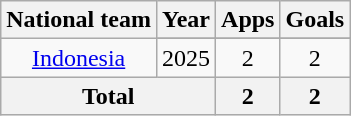<table class="wikitable" style="text-align:center">
<tr>
<th>National team</th>
<th>Year</th>
<th>Apps</th>
<th>Goals</th>
</tr>
<tr>
<td rowspan="2"><a href='#'>Indonesia</a></td>
</tr>
<tr>
<td>2025</td>
<td>2</td>
<td>2</td>
</tr>
<tr>
<th colspan="2">Total</th>
<th>2</th>
<th>2</th>
</tr>
</table>
